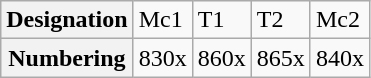<table class="wikitable">
<tr>
<th>Designation</th>
<td>Mc1</td>
<td>T1</td>
<td>T2</td>
<td>Mc2</td>
</tr>
<tr>
<th>Numbering</th>
<td>830x</td>
<td>860x</td>
<td>865x</td>
<td>840x</td>
</tr>
</table>
